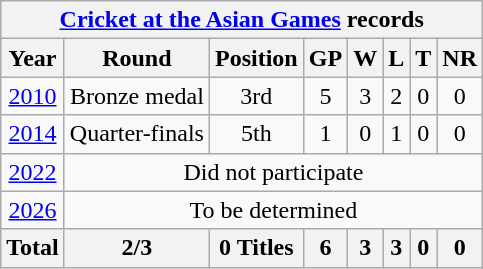<table class="wikitable" style="text-align: center; width=900px;">
<tr>
<th colspan="8"><a href='#'>Cricket at the Asian Games</a> records</th>
</tr>
<tr>
<th>Year</th>
<th>Round</th>
<th>Position</th>
<th>GP</th>
<th>W</th>
<th>L</th>
<th>T</th>
<th>NR</th>
</tr>
<tr>
<td> <a href='#'>2010</a></td>
<td>Bronze medal</td>
<td> 3rd</td>
<td>5</td>
<td>3</td>
<td>2</td>
<td>0</td>
<td>0</td>
</tr>
<tr>
<td> <a href='#'>2014</a></td>
<td>Quarter-finals</td>
<td>5th</td>
<td>1</td>
<td>0</td>
<td>1</td>
<td>0</td>
<td>0</td>
</tr>
<tr>
<td> <a href='#'>2022</a></td>
<td colspan=7>Did not participate</td>
</tr>
<tr>
<td> <a href='#'>2026</a></td>
<td colspan=7>To be determined</td>
</tr>
<tr>
<th>Total</th>
<th>2/3</th>
<th>0 Titles</th>
<th>6</th>
<th>3</th>
<th>3</th>
<th>0</th>
<th>0</th>
</tr>
</table>
